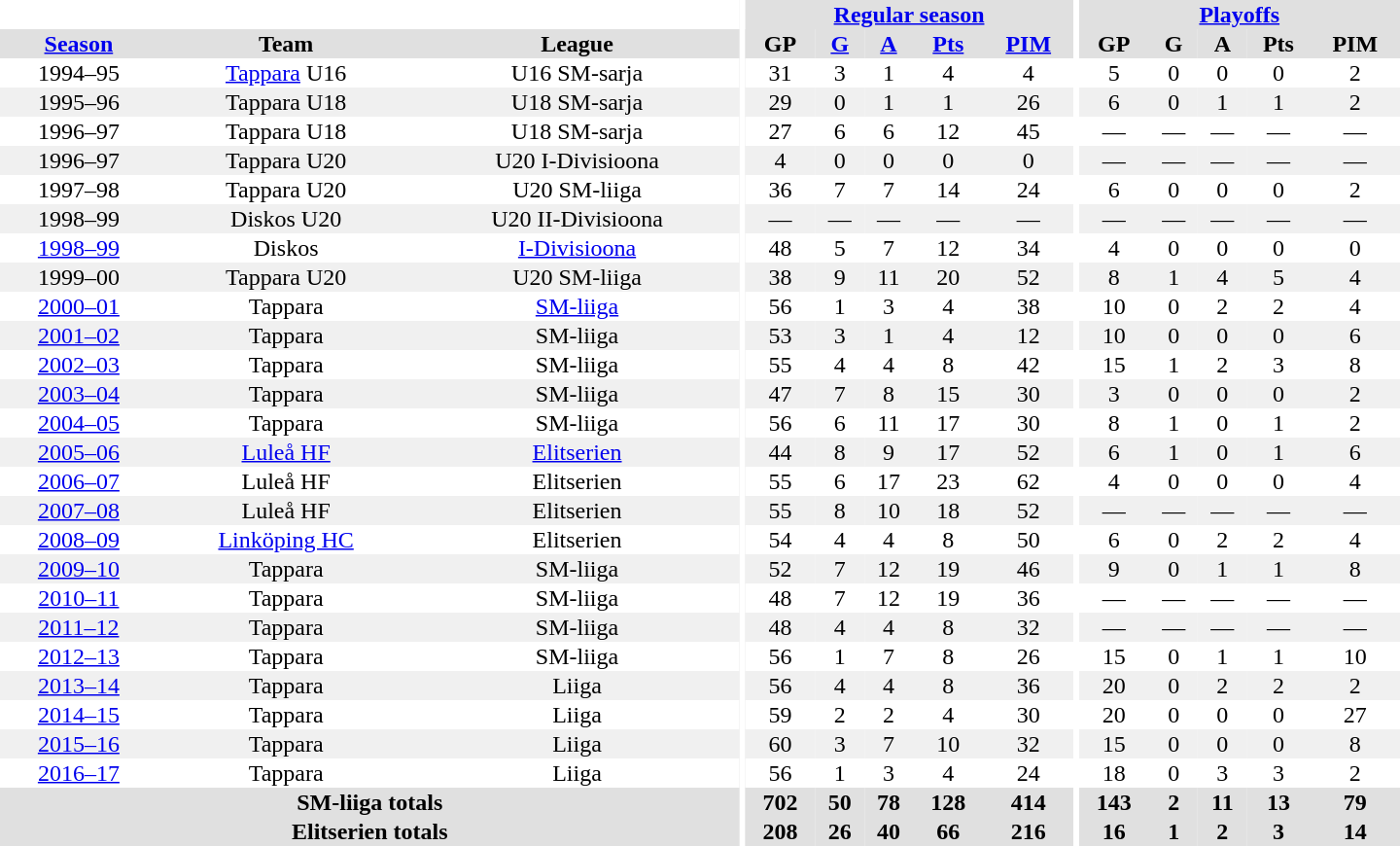<table border="0" cellpadding="1" cellspacing="0" style="text-align:center; width:60em">
<tr bgcolor="#e0e0e0">
<th colspan="3" bgcolor="#ffffff"></th>
<th rowspan="99" bgcolor="#ffffff"></th>
<th colspan="5"><a href='#'>Regular season</a></th>
<th rowspan="99" bgcolor="#ffffff"></th>
<th colspan="5"><a href='#'>Playoffs</a></th>
</tr>
<tr bgcolor="#e0e0e0">
<th><a href='#'>Season</a></th>
<th>Team</th>
<th>League</th>
<th>GP</th>
<th><a href='#'>G</a></th>
<th><a href='#'>A</a></th>
<th><a href='#'>Pts</a></th>
<th><a href='#'>PIM</a></th>
<th>GP</th>
<th>G</th>
<th>A</th>
<th>Pts</th>
<th>PIM</th>
</tr>
<tr>
<td>1994–95</td>
<td><a href='#'>Tappara</a> U16</td>
<td>U16 SM-sarja</td>
<td>31</td>
<td>3</td>
<td>1</td>
<td>4</td>
<td>4</td>
<td>5</td>
<td>0</td>
<td>0</td>
<td>0</td>
<td>2</td>
</tr>
<tr bgcolor="#f0f0f0">
<td>1995–96</td>
<td>Tappara U18</td>
<td>U18 SM-sarja</td>
<td>29</td>
<td>0</td>
<td>1</td>
<td>1</td>
<td>26</td>
<td>6</td>
<td>0</td>
<td>1</td>
<td>1</td>
<td>2</td>
</tr>
<tr>
<td>1996–97</td>
<td>Tappara U18</td>
<td>U18 SM-sarja</td>
<td>27</td>
<td>6</td>
<td>6</td>
<td>12</td>
<td>45</td>
<td>—</td>
<td>—</td>
<td>—</td>
<td>—</td>
<td>—</td>
</tr>
<tr bgcolor="#f0f0f0">
<td>1996–97</td>
<td>Tappara U20</td>
<td>U20 I-Divisioona</td>
<td>4</td>
<td>0</td>
<td>0</td>
<td>0</td>
<td>0</td>
<td>—</td>
<td>—</td>
<td>—</td>
<td>—</td>
<td>—</td>
</tr>
<tr>
<td>1997–98</td>
<td>Tappara U20</td>
<td>U20 SM-liiga</td>
<td>36</td>
<td>7</td>
<td>7</td>
<td>14</td>
<td>24</td>
<td>6</td>
<td>0</td>
<td>0</td>
<td>0</td>
<td>2</td>
</tr>
<tr bgcolor="#f0f0f0">
<td>1998–99</td>
<td>Diskos U20</td>
<td>U20 II-Divisioona</td>
<td>—</td>
<td>—</td>
<td>—</td>
<td>—</td>
<td>—</td>
<td>—</td>
<td>—</td>
<td>—</td>
<td>—</td>
<td>—</td>
</tr>
<tr>
<td><a href='#'>1998–99</a></td>
<td>Diskos</td>
<td><a href='#'>I-Divisioona</a></td>
<td>48</td>
<td>5</td>
<td>7</td>
<td>12</td>
<td>34</td>
<td>4</td>
<td>0</td>
<td>0</td>
<td>0</td>
<td>0</td>
</tr>
<tr bgcolor="#f0f0f0">
<td>1999–00</td>
<td>Tappara U20</td>
<td>U20 SM-liiga</td>
<td>38</td>
<td>9</td>
<td>11</td>
<td>20</td>
<td>52</td>
<td>8</td>
<td>1</td>
<td>4</td>
<td>5</td>
<td>4</td>
</tr>
<tr>
<td><a href='#'>2000–01</a></td>
<td>Tappara</td>
<td><a href='#'>SM-liiga</a></td>
<td>56</td>
<td>1</td>
<td>3</td>
<td>4</td>
<td>38</td>
<td>10</td>
<td>0</td>
<td>2</td>
<td>2</td>
<td>4</td>
</tr>
<tr bgcolor="#f0f0f0">
<td><a href='#'>2001–02</a></td>
<td>Tappara</td>
<td>SM-liiga</td>
<td>53</td>
<td>3</td>
<td>1</td>
<td>4</td>
<td>12</td>
<td>10</td>
<td>0</td>
<td>0</td>
<td>0</td>
<td>6</td>
</tr>
<tr>
<td><a href='#'>2002–03</a></td>
<td>Tappara</td>
<td>SM-liiga</td>
<td>55</td>
<td>4</td>
<td>4</td>
<td>8</td>
<td>42</td>
<td>15</td>
<td>1</td>
<td>2</td>
<td>3</td>
<td>8</td>
</tr>
<tr bgcolor="#f0f0f0">
<td><a href='#'>2003–04</a></td>
<td>Tappara</td>
<td>SM-liiga</td>
<td>47</td>
<td>7</td>
<td>8</td>
<td>15</td>
<td>30</td>
<td>3</td>
<td>0</td>
<td>0</td>
<td>0</td>
<td>2</td>
</tr>
<tr>
<td><a href='#'>2004–05</a></td>
<td>Tappara</td>
<td>SM-liiga</td>
<td>56</td>
<td>6</td>
<td>11</td>
<td>17</td>
<td>30</td>
<td>8</td>
<td>1</td>
<td>0</td>
<td>1</td>
<td>2</td>
</tr>
<tr bgcolor="#f0f0f0">
<td><a href='#'>2005–06</a></td>
<td><a href='#'>Luleå HF</a></td>
<td><a href='#'>Elitserien</a></td>
<td>44</td>
<td>8</td>
<td>9</td>
<td>17</td>
<td>52</td>
<td>6</td>
<td>1</td>
<td>0</td>
<td>1</td>
<td>6</td>
</tr>
<tr>
<td><a href='#'>2006–07</a></td>
<td>Luleå HF</td>
<td>Elitserien</td>
<td>55</td>
<td>6</td>
<td>17</td>
<td>23</td>
<td>62</td>
<td>4</td>
<td>0</td>
<td>0</td>
<td>0</td>
<td>4</td>
</tr>
<tr bgcolor="#f0f0f0">
<td><a href='#'>2007–08</a></td>
<td>Luleå HF</td>
<td>Elitserien</td>
<td>55</td>
<td>8</td>
<td>10</td>
<td>18</td>
<td>52</td>
<td>—</td>
<td>—</td>
<td>—</td>
<td>—</td>
<td>—</td>
</tr>
<tr>
<td><a href='#'>2008–09</a></td>
<td><a href='#'>Linköping HC</a></td>
<td>Elitserien</td>
<td>54</td>
<td>4</td>
<td>4</td>
<td>8</td>
<td>50</td>
<td>6</td>
<td>0</td>
<td>2</td>
<td>2</td>
<td>4</td>
</tr>
<tr bgcolor="#f0f0f0">
<td><a href='#'>2009–10</a></td>
<td>Tappara</td>
<td>SM-liiga</td>
<td>52</td>
<td>7</td>
<td>12</td>
<td>19</td>
<td>46</td>
<td>9</td>
<td>0</td>
<td>1</td>
<td>1</td>
<td>8</td>
</tr>
<tr>
<td><a href='#'>2010–11</a></td>
<td>Tappara</td>
<td>SM-liiga</td>
<td>48</td>
<td>7</td>
<td>12</td>
<td>19</td>
<td>36</td>
<td>—</td>
<td>—</td>
<td>—</td>
<td>—</td>
<td>—</td>
</tr>
<tr bgcolor="#f0f0f0">
<td><a href='#'>2011–12</a></td>
<td>Tappara</td>
<td>SM-liiga</td>
<td>48</td>
<td>4</td>
<td>4</td>
<td>8</td>
<td>32</td>
<td>—</td>
<td>—</td>
<td>—</td>
<td>—</td>
<td>—</td>
</tr>
<tr>
<td><a href='#'>2012–13</a></td>
<td>Tappara</td>
<td>SM-liiga</td>
<td>56</td>
<td>1</td>
<td>7</td>
<td>8</td>
<td>26</td>
<td>15</td>
<td>0</td>
<td>1</td>
<td>1</td>
<td>10</td>
</tr>
<tr bgcolor="#f0f0f0">
<td><a href='#'>2013–14</a></td>
<td>Tappara</td>
<td>Liiga</td>
<td>56</td>
<td>4</td>
<td>4</td>
<td>8</td>
<td>36</td>
<td>20</td>
<td>0</td>
<td>2</td>
<td>2</td>
<td>2</td>
</tr>
<tr>
<td><a href='#'>2014–15</a></td>
<td>Tappara</td>
<td>Liiga</td>
<td>59</td>
<td>2</td>
<td>2</td>
<td>4</td>
<td>30</td>
<td>20</td>
<td>0</td>
<td>0</td>
<td>0</td>
<td>27</td>
</tr>
<tr bgcolor="#f0f0f0">
<td><a href='#'>2015–16</a></td>
<td>Tappara</td>
<td>Liiga</td>
<td>60</td>
<td>3</td>
<td>7</td>
<td>10</td>
<td>32</td>
<td>15</td>
<td>0</td>
<td>0</td>
<td>0</td>
<td>8</td>
</tr>
<tr>
<td><a href='#'>2016–17</a></td>
<td>Tappara</td>
<td>Liiga</td>
<td>56</td>
<td>1</td>
<td>3</td>
<td>4</td>
<td>24</td>
<td>18</td>
<td>0</td>
<td>3</td>
<td>3</td>
<td>2</td>
</tr>
<tr>
</tr>
<tr ALIGN="center" bgcolor="#e0e0e0">
<th colspan="3">SM-liiga totals</th>
<th ALIGN="center">702</th>
<th ALIGN="center">50</th>
<th ALIGN="center">78</th>
<th ALIGN="center">128</th>
<th ALIGN="center">414</th>
<th ALIGN="center">143</th>
<th ALIGN="center">2</th>
<th ALIGN="center">11</th>
<th ALIGN="center">13</th>
<th ALIGN="center">79</th>
</tr>
<tr>
</tr>
<tr ALIGN="center" bgcolor="#e0e0e0">
<th colspan="3">Elitserien totals</th>
<th ALIGN="center">208</th>
<th ALIGN="center">26</th>
<th ALIGN="center">40</th>
<th ALIGN="center">66</th>
<th ALIGN="center">216</th>
<th ALIGN="center">16</th>
<th ALIGN="center">1</th>
<th ALIGN="center">2</th>
<th ALIGN="center">3</th>
<th ALIGN="center">14</th>
</tr>
</table>
